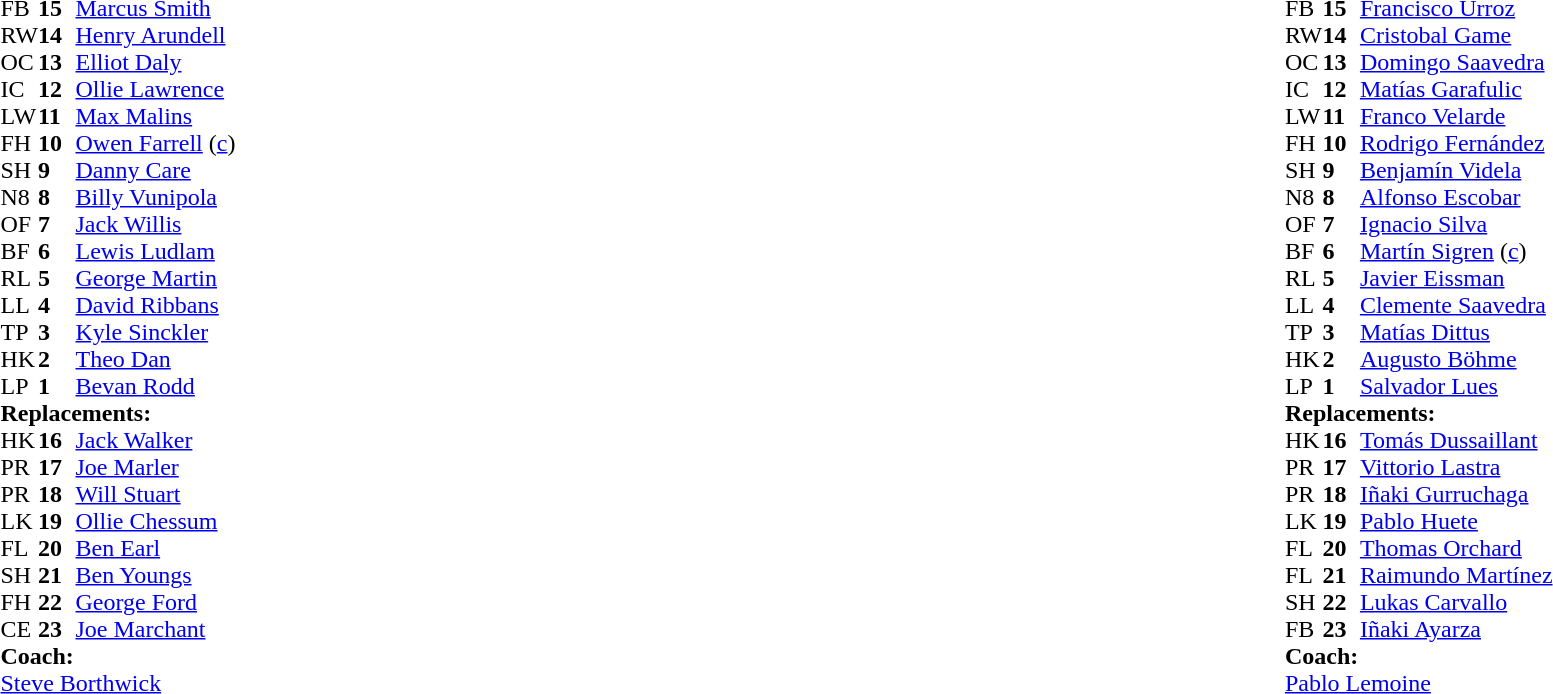<table style="width:100%">
<tr>
<td style="vertical-align:top;width:50%"><br><table cellspacing="0" cellpadding="0">
<tr>
<th width="25"></th>
<th width="25"></th>
</tr>
<tr>
<td>FB</td>
<td><strong>15</strong></td>
<td><a href='#'>Marcus Smith</a></td>
</tr>
<tr>
<td>RW</td>
<td><strong>14</strong></td>
<td><a href='#'>Henry Arundell</a></td>
</tr>
<tr>
<td>OC</td>
<td><strong>13</strong></td>
<td><a href='#'>Elliot Daly</a></td>
<td></td>
<td></td>
</tr>
<tr>
<td>IC</td>
<td><strong>12</strong></td>
<td><a href='#'>Ollie Lawrence</a></td>
</tr>
<tr>
<td>LW</td>
<td><strong>11</strong></td>
<td><a href='#'>Max Malins</a></td>
<td></td>
<td></td>
</tr>
<tr>
<td>FH</td>
<td><strong>10</strong></td>
<td><a href='#'>Owen Farrell</a> (<a href='#'>c</a>)</td>
</tr>
<tr>
<td>SH</td>
<td><strong>9</strong></td>
<td><a href='#'>Danny Care</a></td>
<td></td>
<td></td>
</tr>
<tr>
<td>N8</td>
<td><strong>8</strong></td>
<td><a href='#'>Billy Vunipola</a></td>
<td></td>
<td></td>
</tr>
<tr>
<td>OF</td>
<td><strong>7</strong></td>
<td><a href='#'>Jack Willis</a></td>
</tr>
<tr>
<td>BF</td>
<td><strong>6</strong></td>
<td><a href='#'>Lewis Ludlam</a></td>
<td></td>
<td></td>
</tr>
<tr>
<td>RL</td>
<td><strong>5</strong></td>
<td><a href='#'>George Martin</a></td>
</tr>
<tr>
<td>LL</td>
<td><strong>4</strong></td>
<td><a href='#'>David Ribbans</a></td>
</tr>
<tr>
<td>TP</td>
<td><strong>3</strong></td>
<td><a href='#'>Kyle Sinckler</a></td>
<td></td>
<td></td>
</tr>
<tr>
<td>HK</td>
<td><strong>2</strong></td>
<td><a href='#'>Theo Dan</a></td>
<td></td>
<td></td>
</tr>
<tr>
<td>LP</td>
<td><strong>1</strong></td>
<td><a href='#'>Bevan Rodd</a></td>
<td></td>
<td></td>
</tr>
<tr>
<td colspan="3"><strong>Replacements:</strong></td>
</tr>
<tr>
<td>HK</td>
<td><strong>16</strong></td>
<td><a href='#'>Jack Walker</a></td>
<td></td>
<td></td>
</tr>
<tr>
<td>PR</td>
<td><strong>17</strong></td>
<td><a href='#'>Joe Marler</a></td>
<td></td>
<td></td>
</tr>
<tr>
<td>PR</td>
<td><strong>18</strong></td>
<td><a href='#'>Will Stuart</a></td>
<td></td>
<td></td>
</tr>
<tr>
<td>LK</td>
<td><strong>19</strong></td>
<td><a href='#'>Ollie Chessum</a></td>
<td></td>
<td></td>
</tr>
<tr>
<td>FL</td>
<td><strong>20</strong></td>
<td><a href='#'>Ben Earl</a></td>
<td></td>
<td></td>
</tr>
<tr>
<td>SH</td>
<td><strong>21</strong></td>
<td><a href='#'>Ben Youngs</a></td>
<td></td>
<td></td>
</tr>
<tr>
<td>FH</td>
<td><strong>22</strong></td>
<td><a href='#'>George Ford</a></td>
<td></td>
<td></td>
</tr>
<tr>
<td>CE</td>
<td><strong>23</strong></td>
<td><a href='#'>Joe Marchant</a></td>
<td></td>
<td></td>
</tr>
<tr>
<td colspan="3"><strong>Coach:</strong></td>
</tr>
<tr>
<td colspan="3"> <a href='#'>Steve Borthwick</a></td>
</tr>
</table>
</td>
<td style="vertical-align:top"></td>
<td style="vertical-align:top;width:50%"><br><table cellspacing="0" cellpadding="0" style="margin:auto">
<tr>
<th width="25"></th>
<th width="25"></th>
</tr>
<tr>
<td>FB</td>
<td><strong>15</strong></td>
<td><a href='#'>Francisco Urroz</a></td>
</tr>
<tr>
<td>RW</td>
<td><strong>14</strong></td>
<td><a href='#'>Cristobal Game</a></td>
</tr>
<tr>
<td>OC</td>
<td><strong>13</strong></td>
<td><a href='#'>Domingo Saavedra</a></td>
</tr>
<tr>
<td>IC</td>
<td><strong>12</strong></td>
<td><a href='#'>Matías Garafulic</a></td>
<td></td>
<td></td>
</tr>
<tr>
<td>LW</td>
<td><strong>11</strong></td>
<td><a href='#'>Franco Velarde</a></td>
<td></td>
<td></td>
</tr>
<tr>
<td>FH</td>
<td><strong>10</strong></td>
<td><a href='#'>Rodrigo Fernández</a></td>
</tr>
<tr>
<td>SH</td>
<td><strong>9</strong></td>
<td><a href='#'>Benjamín Videla</a></td>
</tr>
<tr>
<td>N8</td>
<td><strong>8</strong></td>
<td><a href='#'>Alfonso Escobar</a></td>
<td></td>
<td></td>
</tr>
<tr>
<td>OF</td>
<td><strong>7</strong></td>
<td><a href='#'>Ignacio Silva</a></td>
<td></td>
<td></td>
</tr>
<tr>
<td>BF</td>
<td><strong>6</strong></td>
<td><a href='#'>Martín Sigren</a> (<a href='#'>c</a>)</td>
</tr>
<tr>
<td>RL</td>
<td><strong>5</strong></td>
<td><a href='#'>Javier Eissman</a></td>
<td></td>
<td></td>
</tr>
<tr>
<td>LL</td>
<td><strong>4</strong></td>
<td><a href='#'>Clemente Saavedra</a></td>
</tr>
<tr>
<td>TP</td>
<td><strong>3</strong></td>
<td><a href='#'>Matías Dittus</a></td>
<td></td>
<td></td>
<td></td>
</tr>
<tr>
<td>HK</td>
<td><strong>2</strong></td>
<td><a href='#'>Augusto Böhme</a></td>
<td></td>
<td></td>
</tr>
<tr>
<td>LP</td>
<td><strong>1</strong></td>
<td><a href='#'>Salvador Lues</a></td>
<td></td>
<td></td>
</tr>
<tr>
<td colspan="3"><strong>Replacements:</strong></td>
</tr>
<tr>
<td>HK</td>
<td><strong>16</strong></td>
<td><a href='#'>Tomás Dussaillant</a></td>
<td></td>
<td></td>
</tr>
<tr>
<td>PR</td>
<td><strong>17</strong></td>
<td><a href='#'>Vittorio Lastra</a></td>
<td></td>
<td></td>
</tr>
<tr>
<td>PR</td>
<td><strong>18</strong></td>
<td><a href='#'>Iñaki Gurruchaga</a></td>
<td></td>
<td></td>
<td></td>
</tr>
<tr>
<td>LK</td>
<td><strong>19</strong></td>
<td><a href='#'>Pablo Huete</a></td>
<td></td>
<td></td>
</tr>
<tr>
<td>FL</td>
<td><strong>20</strong></td>
<td><a href='#'>Thomas Orchard</a></td>
<td></td>
<td></td>
</tr>
<tr>
<td>FL</td>
<td><strong>21</strong></td>
<td><a href='#'>Raimundo Martínez</a></td>
<td></td>
<td></td>
</tr>
<tr>
<td>SH</td>
<td><strong>22</strong></td>
<td><a href='#'>Lukas Carvallo</a></td>
<td></td>
<td></td>
</tr>
<tr>
<td>FB</td>
<td><strong>23</strong></td>
<td><a href='#'>Iñaki Ayarza</a></td>
<td></td>
<td></td>
</tr>
<tr>
<td colspan="3"><strong>Coach:</strong></td>
</tr>
<tr>
<td colspan="3"> <a href='#'>Pablo Lemoine</a></td>
</tr>
</table>
</td>
</tr>
</table>
